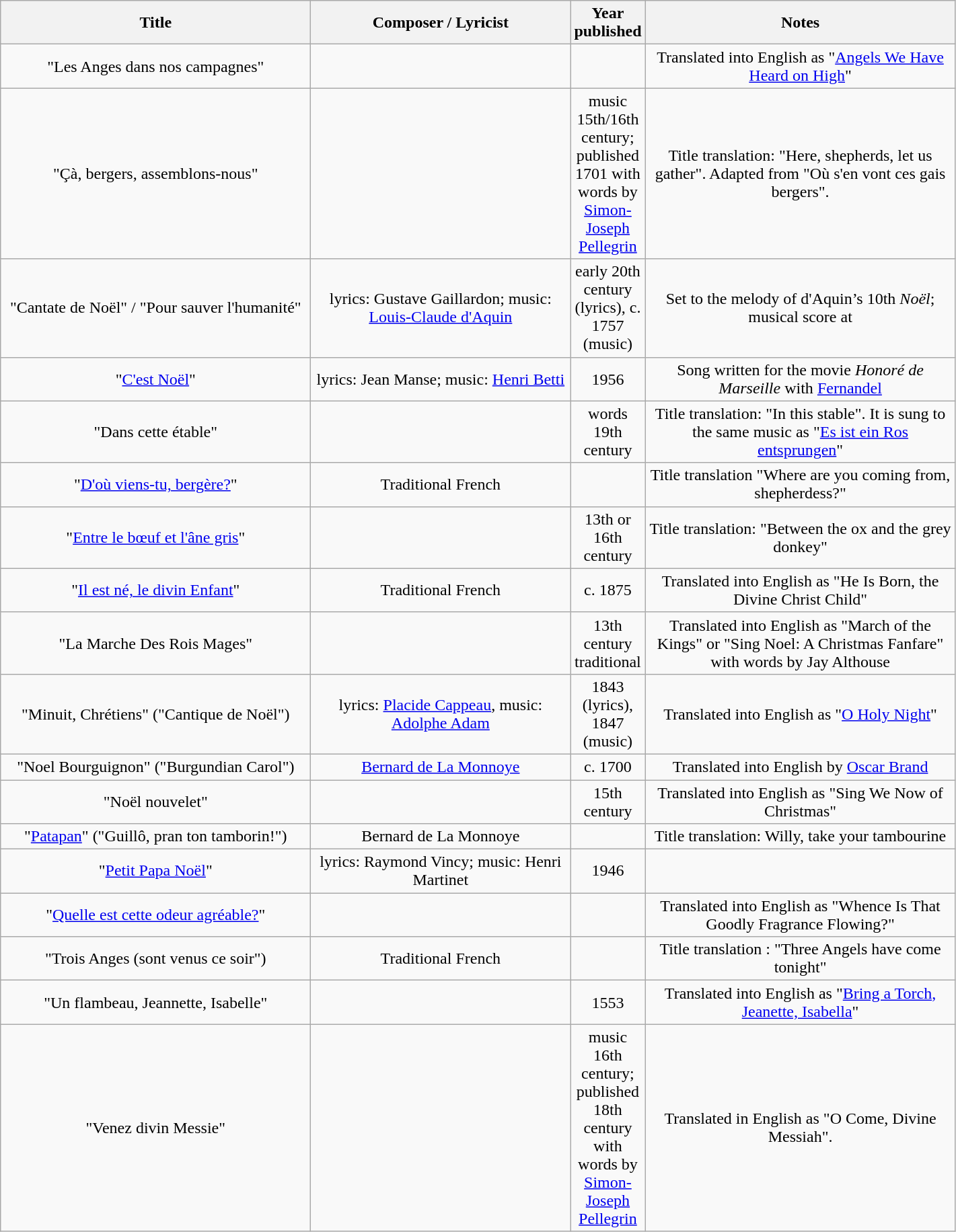<table class="wikitable" style="text-align:center;">
<tr>
<th width="300">Title</th>
<th width="250">Composer / Lyricist</th>
<th width="20">Year published</th>
<th width="300">Notes</th>
</tr>
<tr>
<td>"Les Anges dans nos campagnes"</td>
<td></td>
<td></td>
<td>Translated into English as "<a href='#'>Angels We Have Heard on High</a>"</td>
</tr>
<tr>
<td>"Çà, bergers, assemblons-nous"</td>
<td></td>
<td>music 15th/16th century; published 1701 with words by <a href='#'>Simon-Joseph Pellegrin</a></td>
<td>Title translation: "Here, shepherds, let us gather". Adapted from "Où s'en vont ces gais bergers".</td>
</tr>
<tr>
<td>"Cantate de Noël" / "Pour sauver l'humanité"</td>
<td>lyrics: Gustave Gaillardon; music: <a href='#'>Louis-Claude d'Aquin</a></td>
<td>early 20th century (lyrics), c. 1757 (music)</td>
<td>Set to the melody of d'Aquin’s 10th <em>Noël</em>; musical score at </td>
</tr>
<tr>
<td>"<a href='#'>C'est Noël</a>"</td>
<td>lyrics: Jean Manse; music: <a href='#'>Henri Betti</a></td>
<td>1956</td>
<td>Song written for the movie <em>Honoré de Marseille</em> with <a href='#'>Fernandel</a></td>
</tr>
<tr>
<td>"Dans cette étable"</td>
<td></td>
<td>words 19th century</td>
<td>Title translation: "In this stable". It is sung to the same music as "<a href='#'>Es ist ein Ros entsprungen</a>"</td>
</tr>
<tr>
<td>"<a href='#'>D'où viens-tu, bergère?</a>"</td>
<td>Traditional French</td>
<td></td>
<td>Title translation "Where are you coming from, shepherdess?"</td>
</tr>
<tr>
<td>"<a href='#'>Entre le bœuf et l'âne gris</a>"</td>
<td></td>
<td>13th or 16th century</td>
<td>Title translation: "Between the ox and the grey donkey"</td>
</tr>
<tr>
<td>"<a href='#'>Il est né, le divin Enfant</a>"</td>
<td>Traditional French</td>
<td data-sort-value="1875">c. 1875</td>
<td>Translated into English as "He Is Born, the Divine Christ Child"</td>
</tr>
<tr>
<td>"La Marche Des Rois Mages"</td>
<td></td>
<td>13th century traditional</td>
<td>Translated into English as "March of the Kings" or "Sing Noel: A Christmas Fanfare" with words by Jay Althouse</td>
</tr>
<tr>
<td>"Minuit, Chrétiens" ("Cantique de Noël")</td>
<td>lyrics: <a href='#'>Placide Cappeau</a>, music: <a href='#'>Adolphe Adam</a></td>
<td>1843 (lyrics), 1847 (music)</td>
<td>Translated into English as "<a href='#'>O Holy Night</a>"</td>
</tr>
<tr>
<td>"Noel Bourguignon" ("Burgundian Carol")</td>
<td><a href='#'>Bernard de La Monnoye</a></td>
<td data-sort-value="1700">c. 1700</td>
<td>Translated into English by <a href='#'>Oscar Brand</a></td>
</tr>
<tr>
<td>"Noël nouvelet"</td>
<td></td>
<td>15th century</td>
<td>Translated into English as "Sing We Now of Christmas"</td>
</tr>
<tr>
<td>"<a href='#'>Patapan</a>" ("Guillô, pran ton tamborin!")</td>
<td>Bernard de La Monnoye</td>
<td></td>
<td>Title translation: Willy, take your tambourine</td>
</tr>
<tr>
<td>"<a href='#'>Petit Papa Noël</a>"</td>
<td>lyrics: Raymond Vincy; music: Henri Martinet</td>
<td>1946</td>
<td></td>
</tr>
<tr>
<td>"<a href='#'>Quelle est cette odeur agréable?</a>"</td>
<td></td>
<td></td>
<td>Translated into English as "Whence Is That Goodly Fragrance Flowing?"</td>
</tr>
<tr>
<td>"Trois Anges (sont venus ce soir")</td>
<td>Traditional French</td>
<td></td>
<td>Title translation : "Three Angels have come tonight"</td>
</tr>
<tr>
<td>"Un flambeau, Jeannette, Isabelle"</td>
<td></td>
<td>1553</td>
<td>Translated into English as "<a href='#'>Bring a Torch, Jeanette, Isabella</a>"</td>
</tr>
<tr>
<td>"Venez divin Messie"</td>
<td></td>
<td>music 16th century; published 18th century with words by <a href='#'>Simon-Joseph Pellegrin</a></td>
<td>Translated in English as "O Come, Divine Messiah".</td>
</tr>
</table>
